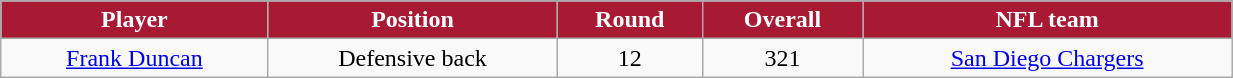<table class="wikitable" width="65%">
<tr align="center"  style="background:#A81933;color:#FFFFFF;">
<td><strong>Player</strong></td>
<td><strong>Position</strong></td>
<td><strong>Round</strong></td>
<td><strong>Overall</strong></td>
<td><strong>NFL team</strong></td>
</tr>
<tr align="center" bgcolor="">
<td><a href='#'>Frank Duncan</a></td>
<td>Defensive back</td>
<td>12</td>
<td>321</td>
<td><a href='#'>San Diego Chargers</a></td>
</tr>
</table>
